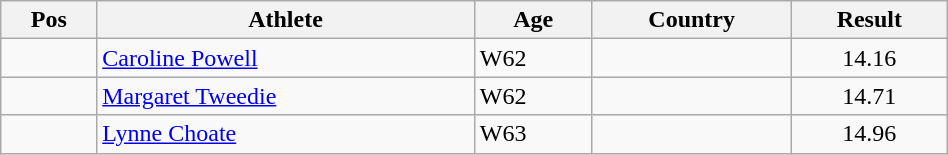<table class="wikitable"  style="text-align:center; width:50%;">
<tr>
<th>Pos</th>
<th>Athlete</th>
<th>Age</th>
<th>Country</th>
<th>Result</th>
</tr>
<tr>
<td align=center></td>
<td align=left><a href='#'>Caroline Powell</a></td>
<td align=left>W62</td>
<td align=left></td>
<td>14.16</td>
</tr>
<tr>
<td align=center></td>
<td align=left><a href='#'>Margaret Tweedie</a></td>
<td align=left>W62</td>
<td align=left></td>
<td>14.71</td>
</tr>
<tr>
<td align=center></td>
<td align=left><a href='#'>Lynne Choate</a></td>
<td align=left>W63</td>
<td align=left></td>
<td>14.96</td>
</tr>
</table>
